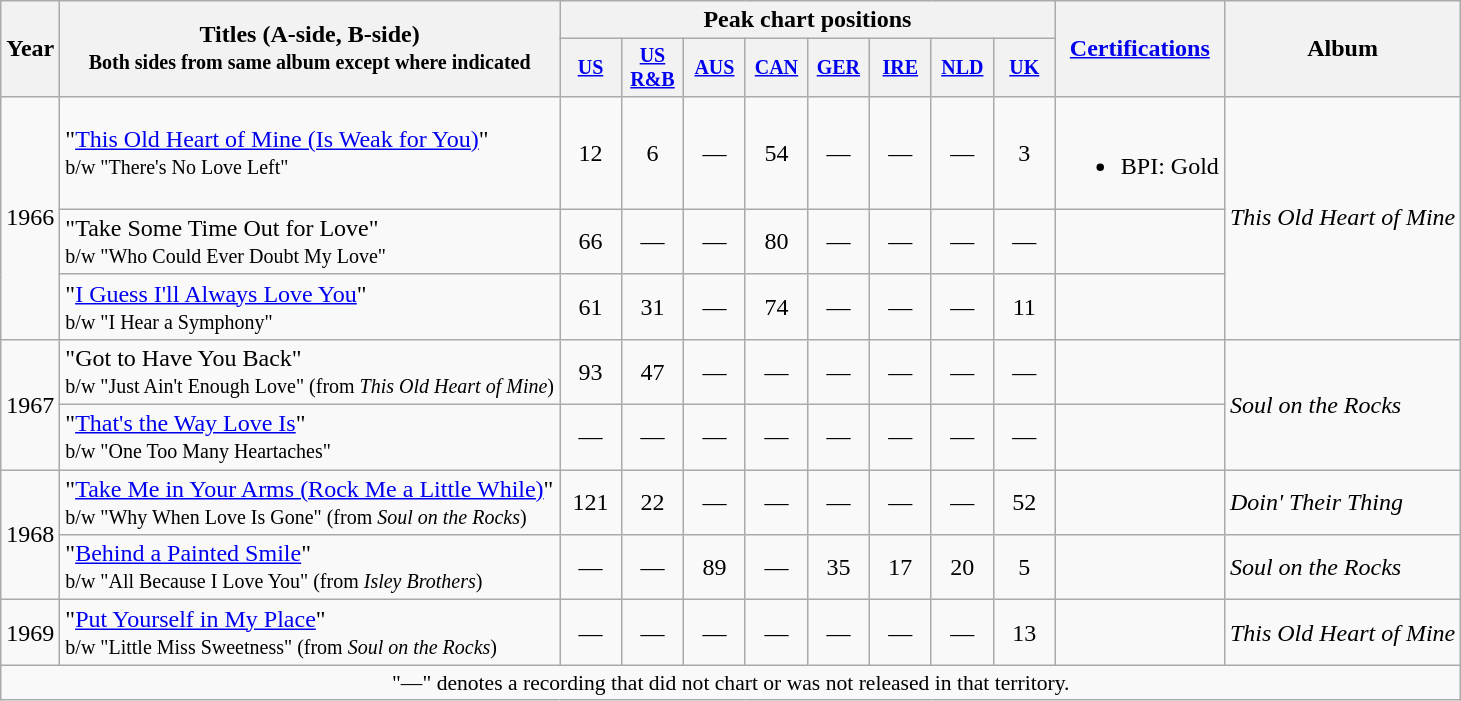<table class="wikitable" style="text-align:center;">
<tr>
<th rowspan="2">Year</th>
<th rowspan="2">Titles (A-side, B-side)<br><small>Both sides from same album except where indicated</small></th>
<th colspan="8">Peak chart positions</th>
<th rowspan="2"><a href='#'>Certifications</a></th>
<th rowspan="2">Album</th>
</tr>
<tr style="font-size:smaller;">
<th width="35"><a href='#'>US</a><br></th>
<th width="35"><a href='#'>US<br>R&B</a><br></th>
<th width="35"><a href='#'>AUS</a><br></th>
<th width="35"><a href='#'>CAN</a><br></th>
<th width="35"><a href='#'>GER</a><br></th>
<th width="35"><a href='#'>IRE</a><br></th>
<th width="35"><a href='#'>NLD</a><br></th>
<th width="35"><a href='#'>UK</a><br></th>
</tr>
<tr>
<td rowspan="3">1966</td>
<td align="left">"<a href='#'>This Old Heart of Mine (Is Weak for You)</a>"<br><small>b/w "There's No Love Left" </small></td>
<td>12</td>
<td>6</td>
<td>—</td>
<td>54</td>
<td>—</td>
<td>—</td>
<td>—</td>
<td>3</td>
<td align=left><br><ul><li>BPI: Gold</li></ul></td>
<td align="left" rowspan="3"><em>This Old Heart of Mine</em></td>
</tr>
<tr>
<td align="left">"Take Some Time Out for Love"<br><small>b/w "Who Could Ever Doubt My Love"</small></td>
<td>66</td>
<td>—</td>
<td>—</td>
<td>80</td>
<td>—</td>
<td>—</td>
<td>—</td>
<td>—</td>
<td align=left></td>
</tr>
<tr>
<td align="left">"<a href='#'>I Guess I'll Always Love You</a>"<br><small>b/w "I Hear a Symphony"</small></td>
<td>61</td>
<td>31</td>
<td>—</td>
<td>74</td>
<td>—</td>
<td>—</td>
<td>—</td>
<td>11</td>
<td align=left></td>
</tr>
<tr>
<td rowspan="2">1967</td>
<td align="left">"Got to Have You Back"<br><small>b/w "Just Ain't Enough Love" (from <em>This Old Heart of Mine</em>)</small></td>
<td>93</td>
<td>47</td>
<td>—</td>
<td>—</td>
<td>—</td>
<td>—</td>
<td>—</td>
<td>—</td>
<td align=left></td>
<td align="left" rowspan="2"><em>Soul on the Rocks</em></td>
</tr>
<tr>
<td align="left">"<a href='#'>That's the Way Love Is</a>"<br><small>b/w "One Too Many Heartaches"</small></td>
<td>—</td>
<td>—</td>
<td>—</td>
<td>—</td>
<td>—</td>
<td>—</td>
<td>—</td>
<td>—</td>
<td align=left></td>
</tr>
<tr>
<td rowspan="2">1968</td>
<td align="left">"<a href='#'>Take Me in Your Arms (Rock Me a Little While)</a>"<br><small>b/w "Why When Love Is Gone" (from <em>Soul on the Rocks</em>)</small></td>
<td>121</td>
<td>22</td>
<td>—</td>
<td>—</td>
<td>—</td>
<td>—</td>
<td>—</td>
<td>52</td>
<td align=left></td>
<td align="left"><em>Doin' Their Thing</em></td>
</tr>
<tr>
<td align="left">"<a href='#'>Behind a Painted Smile</a>"<br><small>b/w "All Because I Love You" (from <em>Isley Brothers</em>)</small></td>
<td>—</td>
<td>—</td>
<td>89</td>
<td>—</td>
<td>35</td>
<td>17</td>
<td>20</td>
<td>5</td>
<td align=left></td>
<td align="left"><em>Soul on the Rocks</em></td>
</tr>
<tr>
<td>1969</td>
<td align="left">"<a href='#'>Put Yourself in My Place</a>"<br><small>b/w "Little Miss Sweetness" (from <em>Soul on the Rocks</em>)</small></td>
<td>—</td>
<td>—</td>
<td>—</td>
<td>—</td>
<td>—</td>
<td>—</td>
<td>—</td>
<td>13</td>
<td align=left></td>
<td align="left"><em>This Old Heart of Mine</em></td>
</tr>
<tr>
<td colspan="15" style="font-size:90%">"—" denotes a recording that did not chart or was not released in that territory.</td>
</tr>
</table>
